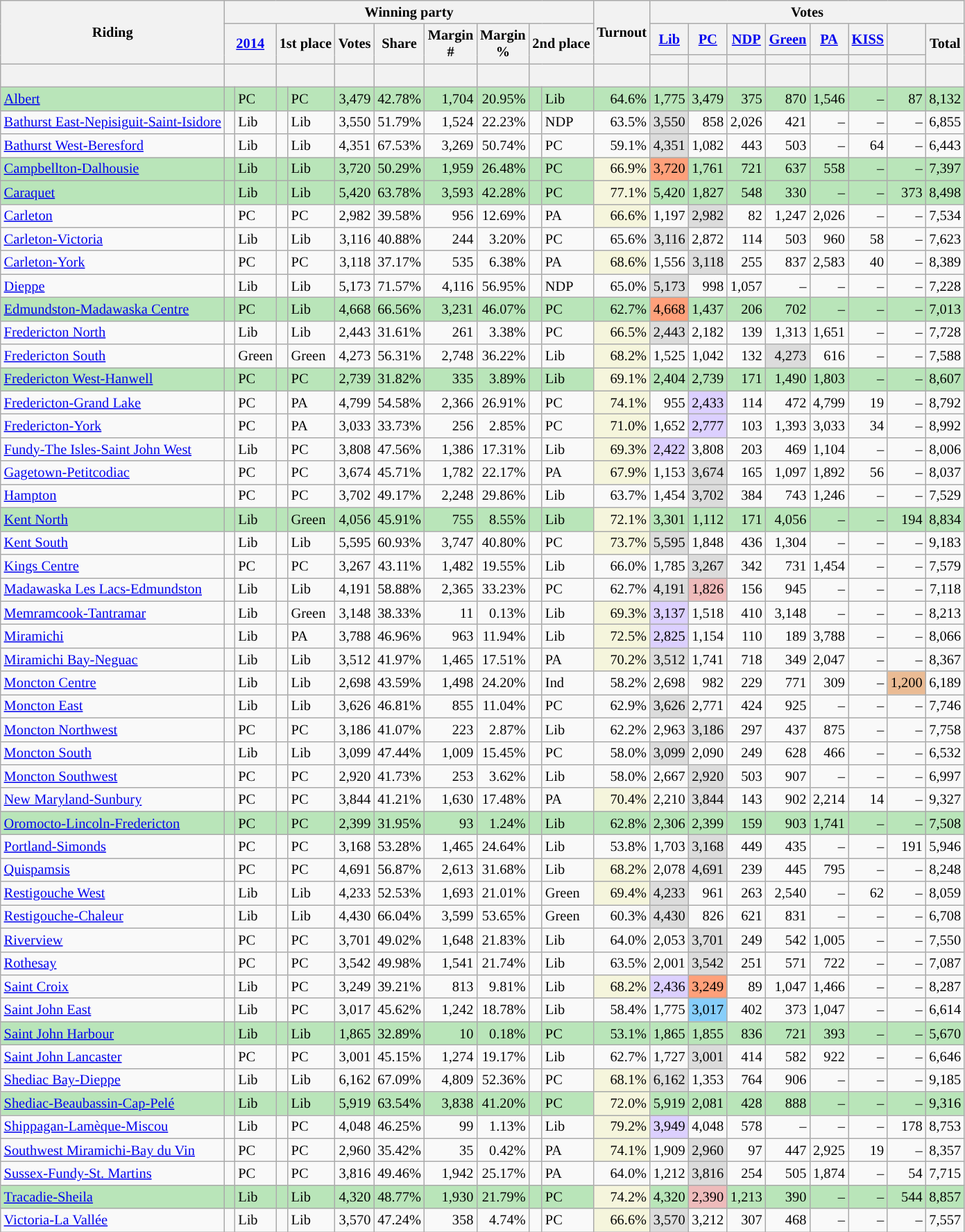<table class="wikitable sortable mw-collapsible"  style="text-align:right; font-size:85%">
<tr>
<th rowspan="3" scope="col">Riding</th>
<th colspan="10" scope="col">Winning party</th>
<th rowspan="3" scope="col">Turnout<br></th>
<th colspan="8" scope="col">Votes</th>
</tr>
<tr>
<th colspan="2" rowspan="2" scope="col"><a href='#'>2014</a></th>
<th colspan="2" rowspan="2" scope="col">1st place</th>
<th rowspan="2" scope="col">Votes</th>
<th rowspan="2" scope="col">Share</th>
<th rowspan="2" scope="col">Margin<br>#</th>
<th rowspan="2" scope="col">Margin<br>%</th>
<th colspan="2" rowspan="2" scope="col">2nd place</th>
<th><a href='#'>Lib</a></th>
<th><a href='#'>PC</a></th>
<th><a href='#'>NDP</a></th>
<th><a href='#'>Green</a></th>
<th><a href='#'>PA</a></th>
<th><a href='#'>KISS</a></th>
<th></th>
<th rowspan="2">Total</th>
</tr>
<tr>
<th style="background-color:"></th>
<th style="background-color:"></th>
<th style="background-color:"></th>
<th style="background-color:"></th>
<th style="background-color:"></th>
<th style="background-color:"></th>
<th style="background-color:"></th>
</tr>
<tr>
<th> </th>
<th colspan="2"></th>
<th colspan="2"></th>
<th></th>
<th></th>
<th></th>
<th></th>
<th colspan="2"></th>
<th></th>
<th></th>
<th></th>
<th></th>
<th></th>
<th></th>
<th></th>
<th></th>
<th></th>
</tr>
<tr style="background-color:#B9E5B9;">
<td style="text-align:left;"><a href='#'>Albert</a></td>
<td> </td>
<td style="text-align:left;">PC</td>
<td> </td>
<td style="text-align:left;">PC</td>
<td>3,479</td>
<td>42.78%</td>
<td>1,704</td>
<td>20.95%</td>
<td> </td>
<td style="text-align:left;">Lib</td>
<td>64.6%</td>
<td>1,775</td>
<td>3,479</td>
<td>375</td>
<td>870</td>
<td>1,546</td>
<td>–</td>
<td>87</td>
<td>8,132</td>
</tr>
<tr>
<td style="text-align:left;"><a href='#'>Bathurst East-Nepisiguit-Saint-Isidore</a></td>
<td> </td>
<td style="text-align:left;">Lib</td>
<td> </td>
<td style="text-align:left;">Lib</td>
<td>3,550</td>
<td>51.79%</td>
<td>1,524</td>
<td>22.23%</td>
<td> </td>
<td style="text-align:left;">NDP</td>
<td>63.5%</td>
<td style="background-color:#DCDCDC;">3,550</td>
<td>858</td>
<td>2,026</td>
<td>421</td>
<td>–</td>
<td>–</td>
<td>–</td>
<td>6,855</td>
</tr>
<tr>
<td style="text-align:left;"><a href='#'>Bathurst West-Beresford</a></td>
<td> </td>
<td style="text-align:left;">Lib</td>
<td> </td>
<td style="text-align:left;">Lib</td>
<td>4,351</td>
<td>67.53%</td>
<td>3,269</td>
<td>50.74%</td>
<td> </td>
<td style="text-align:left;">PC</td>
<td>59.1%</td>
<td style="background-color:#DCDCDC;">4,351</td>
<td>1,082</td>
<td>443</td>
<td>503</td>
<td>–</td>
<td>64</td>
<td>–</td>
<td>6,443</td>
</tr>
<tr style="background-color:#B9E5B9;">
<td style="text-align:left;"><a href='#'>Campbellton-Dalhousie</a></td>
<td> </td>
<td style="text-align:left;">Lib</td>
<td> </td>
<td style="text-align:left;">Lib</td>
<td>3,720</td>
<td>50.29%</td>
<td>1,959</td>
<td>26.48%</td>
<td> </td>
<td style="text-align:left;">PC</td>
<td style="background-color:#F5F5DC;">66.9%</td>
<td style="background-color:#FFA07A;">3,720</td>
<td>1,761</td>
<td>721</td>
<td>637</td>
<td>558</td>
<td>–</td>
<td>–</td>
<td>7,397</td>
</tr>
<tr style="background-color:#B9E5B9;">
<td style="text-align:left;"><a href='#'>Caraquet</a></td>
<td> </td>
<td style="text-align:left;">Lib</td>
<td> </td>
<td style="text-align:left;">Lib</td>
<td>5,420</td>
<td>63.78%</td>
<td>3,593</td>
<td>42.28%</td>
<td> </td>
<td style="text-align:left;">PC</td>
<td style="background-color:#F5F5DC;">77.1%</td>
<td>5,420</td>
<td>1,827</td>
<td>548</td>
<td>330</td>
<td>–</td>
<td>–</td>
<td>373</td>
<td>8,498</td>
</tr>
<tr>
<td style="text-align:left;"><a href='#'>Carleton</a></td>
<td> </td>
<td style="text-align:left;">PC</td>
<td> </td>
<td style="text-align:left;">PC</td>
<td>2,982</td>
<td>39.58%</td>
<td>956</td>
<td>12.69%</td>
<td> </td>
<td style="text-align:left;">PA</td>
<td style="background-color:#F5F5DC;">66.6%</td>
<td>1,197</td>
<td style="background-color:#DCDCDC;">2,982</td>
<td>82</td>
<td>1,247</td>
<td>2,026</td>
<td>–</td>
<td>–</td>
<td>7,534</td>
</tr>
<tr>
<td style="text-align:left;"><a href='#'>Carleton-Victoria</a></td>
<td> </td>
<td style="text-align:left;">Lib</td>
<td> </td>
<td style="text-align:left;">Lib</td>
<td>3,116</td>
<td>40.88%</td>
<td>244</td>
<td>3.20%</td>
<td> </td>
<td style="text-align:left;">PC</td>
<td>65.6%</td>
<td style="background-color:#DCDCDC;">3,116</td>
<td>2,872</td>
<td>114</td>
<td>503</td>
<td>960</td>
<td>58</td>
<td>–</td>
<td>7,623</td>
</tr>
<tr>
<td style="text-align:left;"><a href='#'>Carleton-York</a></td>
<td> </td>
<td style="text-align:left;">PC</td>
<td> </td>
<td style="text-align:left;">PC</td>
<td>3,118</td>
<td>37.17%</td>
<td>535</td>
<td>6.38%</td>
<td> </td>
<td style="text-align:left;">PA</td>
<td style="background-color:#F5F5DC;">68.6%</td>
<td>1,556</td>
<td style="background-color:#DCDCDC;">3,118</td>
<td>255</td>
<td>837</td>
<td>2,583</td>
<td>40</td>
<td>–</td>
<td>8,389</td>
</tr>
<tr>
<td style="text-align:left;"><a href='#'>Dieppe</a></td>
<td> </td>
<td style="text-align:left;">Lib</td>
<td> </td>
<td style="text-align:left;">Lib</td>
<td>5,173</td>
<td>71.57%</td>
<td>4,116</td>
<td>56.95%</td>
<td> </td>
<td style="text-align:left;">NDP</td>
<td>65.0%</td>
<td style="background-color:#DCDCDC;">5,173</td>
<td>998</td>
<td>1,057</td>
<td>–</td>
<td>–</td>
<td>–</td>
<td>–</td>
<td>7,228</td>
</tr>
<tr style="background-color:#B9E5B9;">
<td style="text-align:left;"><a href='#'>Edmundston-Madawaska Centre</a></td>
<td> </td>
<td style="text-align:left;">PC</td>
<td> </td>
<td style="text-align:left;">Lib</td>
<td>4,668</td>
<td>66.56%</td>
<td>3,231</td>
<td>46.07%</td>
<td> </td>
<td style="text-align:left;">PC</td>
<td>62.7%</td>
<td style="background-color:#FFA07A;">4,668</td>
<td>1,437</td>
<td>206</td>
<td>702</td>
<td>–</td>
<td>–</td>
<td>–</td>
<td>7,013</td>
</tr>
<tr>
<td style="text-align:left;"><a href='#'>Fredericton North</a></td>
<td> </td>
<td style="text-align:left;">Lib</td>
<td> </td>
<td style="text-align:left;">Lib</td>
<td>2,443</td>
<td>31.61%</td>
<td>261</td>
<td>3.38%</td>
<td> </td>
<td style="text-align:left;">PC</td>
<td style="background-color:#F5F5DC;">66.5%</td>
<td style="background-color:#DCDCDC;">2,443</td>
<td>2,182</td>
<td>139</td>
<td>1,313</td>
<td>1,651</td>
<td>–</td>
<td>–</td>
<td>7,728</td>
</tr>
<tr>
<td style="text-align:left;"><a href='#'>Fredericton South</a></td>
<td> </td>
<td style="text-align:left;">Green</td>
<td> </td>
<td style="text-align:left;">Green</td>
<td>4,273</td>
<td>56.31%</td>
<td>2,748</td>
<td>36.22%</td>
<td> </td>
<td style="text-align:left;">Lib</td>
<td style="background-color:#F5F5DC;">68.2%</td>
<td>1,525</td>
<td>1,042</td>
<td>132</td>
<td style="background-color:#DCDCDC;">4,273</td>
<td>616</td>
<td>–</td>
<td>–</td>
<td>7,588</td>
</tr>
<tr style="background-color:#B9E5B9;">
<td style="text-align:left;"><a href='#'>Fredericton West-Hanwell</a></td>
<td> </td>
<td style="text-align:left;">PC</td>
<td> </td>
<td style="text-align:left;">PC</td>
<td>2,739</td>
<td>31.82%</td>
<td>335</td>
<td>3.89%</td>
<td> </td>
<td style="text-align:left;">Lib</td>
<td style="background-color:#F5F5DC;">69.1%</td>
<td>2,404</td>
<td>2,739</td>
<td>171</td>
<td>1,490</td>
<td>1,803</td>
<td>–</td>
<td>–</td>
<td>8,607</td>
</tr>
<tr>
<td style="text-align:left;"><a href='#'>Fredericton-Grand Lake</a></td>
<td> </td>
<td style="text-align:left;">PC</td>
<td> </td>
<td style="text-align:left;">PA</td>
<td>4,799</td>
<td>54.58%</td>
<td>2,366</td>
<td>26.91%</td>
<td> </td>
<td style="text-align:left;">PC</td>
<td style="background-color:#F5F5DC;">74.1%</td>
<td>955</td>
<td style="background-color:#DCD0FF;">2,433</td>
<td>114</td>
<td>472</td>
<td>4,799</td>
<td>19</td>
<td>–</td>
<td>8,792</td>
</tr>
<tr>
<td style="text-align:left;"><a href='#'>Fredericton-York</a></td>
<td> </td>
<td style="text-align:left;">PC</td>
<td> </td>
<td style="text-align:left;">PA</td>
<td>3,033</td>
<td>33.73%</td>
<td>256</td>
<td>2.85%</td>
<td> </td>
<td style="text-align:left;">PC</td>
<td style="background-color:#F5F5DC;">71.0%</td>
<td>1,652</td>
<td style="background-color:#DCD0FF;">2,777</td>
<td>103</td>
<td>1,393</td>
<td>3,033</td>
<td>34</td>
<td>–</td>
<td>8,992</td>
</tr>
<tr>
<td style="text-align:left;"><a href='#'>Fundy-The Isles-Saint John West</a></td>
<td> </td>
<td style="text-align:left;">Lib</td>
<td> </td>
<td style="text-align:left;">PC</td>
<td>3,808</td>
<td>47.56%</td>
<td>1,386</td>
<td>17.31%</td>
<td> </td>
<td style="text-align:left;">Lib</td>
<td style="background-color:#F5F5DC;">69.3%</td>
<td style="background-color:#DCD0FF;">2,422</td>
<td>3,808</td>
<td>203</td>
<td>469</td>
<td>1,104</td>
<td>–</td>
<td>–</td>
<td>8,006</td>
</tr>
<tr>
<td style="text-align:left;"><a href='#'>Gagetown-Petitcodiac</a></td>
<td> </td>
<td style="text-align:left;">PC</td>
<td> </td>
<td style="text-align:left;">PC</td>
<td>3,674</td>
<td>45.71%</td>
<td>1,782</td>
<td>22.17%</td>
<td> </td>
<td style="text-align:left;">PA</td>
<td style="background-color:#F5F5DC;">67.9%</td>
<td>1,153</td>
<td style="background-color:#DCDCDC;">3,674</td>
<td>165</td>
<td>1,097</td>
<td>1,892</td>
<td>56</td>
<td>–</td>
<td>8,037</td>
</tr>
<tr>
<td style="text-align:left;"><a href='#'>Hampton</a></td>
<td> </td>
<td style="text-align:left;">PC</td>
<td> </td>
<td style="text-align:left;">PC</td>
<td>3,702</td>
<td>49.17%</td>
<td>2,248</td>
<td>29.86%</td>
<td> </td>
<td style="text-align:left;">Lib</td>
<td>63.7%</td>
<td>1,454</td>
<td style="background-color:#DCDCDC;">3,702</td>
<td>384</td>
<td>743</td>
<td>1,246</td>
<td>–</td>
<td>–</td>
<td>7,529</td>
</tr>
<tr style="background-color:#B9E5B9;">
<td style="text-align:left;"><a href='#'>Kent North</a></td>
<td> </td>
<td style="text-align:left;">Lib</td>
<td> </td>
<td style="text-align:left;">Green</td>
<td>4,056</td>
<td>45.91%</td>
<td>755</td>
<td>8.55%</td>
<td> </td>
<td style="text-align:left;">Lib</td>
<td style="background-color:#F5F5DC;">72.1%</td>
<td>3,301</td>
<td>1,112</td>
<td>171</td>
<td>4,056</td>
<td>–</td>
<td>–</td>
<td>194</td>
<td>8,834</td>
</tr>
<tr>
<td style="text-align:left;"><a href='#'>Kent South</a></td>
<td> </td>
<td style="text-align:left;">Lib</td>
<td> </td>
<td style="text-align:left;">Lib</td>
<td>5,595</td>
<td>60.93%</td>
<td>3,747</td>
<td>40.80%</td>
<td> </td>
<td style="text-align:left;">PC</td>
<td style="background-color:#F5F5DC;">73.7%</td>
<td style="background-color:#DCDCDC;">5,595</td>
<td>1,848</td>
<td>436</td>
<td>1,304</td>
<td>–</td>
<td>–</td>
<td>–</td>
<td>9,183</td>
</tr>
<tr>
<td style="text-align:left;"><a href='#'>Kings Centre</a></td>
<td> </td>
<td style="text-align:left;">PC</td>
<td> </td>
<td style="text-align:left;">PC</td>
<td>3,267</td>
<td>43.11%</td>
<td>1,482</td>
<td>19.55%</td>
<td> </td>
<td style="text-align:left;">Lib</td>
<td>66.0%</td>
<td>1,785</td>
<td style="background-color:#DCDCDC;">3,267</td>
<td>342</td>
<td>731</td>
<td>1,454</td>
<td>–</td>
<td>–</td>
<td>7,579</td>
</tr>
<tr>
<td style="text-align:left;"><a href='#'>Madawaska Les Lacs-Edmundston</a></td>
<td> </td>
<td style="text-align:left;">Lib</td>
<td> </td>
<td style="text-align:left;">Lib</td>
<td>4,191</td>
<td>58.88%</td>
<td>2,365</td>
<td>33.23%</td>
<td> </td>
<td style="text-align:left;">PC</td>
<td>62.7%</td>
<td style="background-color:#DCDCDC;">4,191</td>
<td style="background-color:#EEBBBB;">1,826</td>
<td>156</td>
<td>945</td>
<td>–</td>
<td>–</td>
<td>–</td>
<td>7,118</td>
</tr>
<tr>
<td style="text-align:left;"><a href='#'>Memramcook-Tantramar</a></td>
<td> </td>
<td style="text-align:left;">Lib</td>
<td> </td>
<td style="text-align:left;">Green</td>
<td>3,148</td>
<td>38.33%</td>
<td>11</td>
<td>0.13%</td>
<td> </td>
<td style="text-align:left;">Lib</td>
<td style="background-color:#F5F5DC;">69.3%</td>
<td style="background-color:#DCD0FF;">3,137</td>
<td>1,518</td>
<td>410</td>
<td>3,148</td>
<td>–</td>
<td>–</td>
<td>–</td>
<td>8,213</td>
</tr>
<tr>
<td style="text-align:left;"><a href='#'>Miramichi</a></td>
<td> </td>
<td style="text-align:left;">Lib</td>
<td> </td>
<td style="text-align:left;">PA</td>
<td>3,788</td>
<td>46.96%</td>
<td>963</td>
<td>11.94%</td>
<td> </td>
<td style="text-align:left;">Lib</td>
<td style="background-color:#F5F5DC;">72.5%</td>
<td style="background-color:#DCD0FF;">2,825</td>
<td>1,154</td>
<td>110</td>
<td>189</td>
<td>3,788</td>
<td>–</td>
<td>–</td>
<td>8,066</td>
</tr>
<tr>
<td style="text-align:left;"><a href='#'>Miramichi Bay-Neguac</a></td>
<td> </td>
<td style="text-align:left;">Lib</td>
<td> </td>
<td style="text-align:left;">Lib</td>
<td>3,512</td>
<td>41.97%</td>
<td>1,465</td>
<td>17.51%</td>
<td> </td>
<td style="text-align:left;">PA</td>
<td style="background-color:#F5F5DC;">70.2%</td>
<td style="background-color:#DCDCDC;">3,512</td>
<td>1,741</td>
<td>718</td>
<td>349</td>
<td>2,047</td>
<td>–</td>
<td>–</td>
<td>8,367</td>
</tr>
<tr>
<td style="text-align:left;"><a href='#'>Moncton Centre</a></td>
<td> </td>
<td style="text-align:left;">Lib</td>
<td> </td>
<td style="text-align:left;">Lib</td>
<td>2,698</td>
<td>43.59%</td>
<td>1,498</td>
<td>24.20%</td>
<td> </td>
<td style="text-align:left;">Ind</td>
<td>58.2%</td>
<td>2,698</td>
<td>982</td>
<td>229</td>
<td>771</td>
<td>309</td>
<td>–</td>
<td style="background-color:#EABB94;">1,200</td>
<td>6,189</td>
</tr>
<tr>
<td style="text-align:left;"><a href='#'>Moncton East</a></td>
<td> </td>
<td style="text-align:left;">Lib</td>
<td> </td>
<td style="text-align:left;">Lib</td>
<td>3,626</td>
<td>46.81%</td>
<td>855</td>
<td>11.04%</td>
<td> </td>
<td style="text-align:left;">PC</td>
<td>62.9%</td>
<td style="background-color:#DCDCDC;">3,626</td>
<td>2,771</td>
<td>424</td>
<td>925</td>
<td>–</td>
<td>–</td>
<td>–</td>
<td>7,746</td>
</tr>
<tr>
<td style="text-align:left;"><a href='#'>Moncton Northwest</a></td>
<td> </td>
<td style="text-align:left;">PC</td>
<td> </td>
<td style="text-align:left;">PC</td>
<td>3,186</td>
<td>41.07%</td>
<td>223</td>
<td>2.87%</td>
<td> </td>
<td style="text-align:left;">Lib</td>
<td>62.2%</td>
<td>2,963</td>
<td style="background-color:#DCDCDC;">3,186</td>
<td>297</td>
<td>437</td>
<td>875</td>
<td>–</td>
<td>–</td>
<td>7,758</td>
</tr>
<tr>
<td style="text-align:left;"><a href='#'>Moncton South</a></td>
<td> </td>
<td style="text-align:left;">Lib</td>
<td> </td>
<td style="text-align:left;">Lib</td>
<td>3,099</td>
<td>47.44%</td>
<td>1,009</td>
<td>15.45%</td>
<td> </td>
<td style="text-align:left;">PC</td>
<td>58.0%</td>
<td style="background-color:#DCDCDC;">3,099</td>
<td>2,090</td>
<td>249</td>
<td>628</td>
<td>466</td>
<td>–</td>
<td>–</td>
<td>6,532</td>
</tr>
<tr>
<td style="text-align:left;"><a href='#'>Moncton Southwest</a></td>
<td> </td>
<td style="text-align:left;">PC</td>
<td> </td>
<td style="text-align:left;">PC</td>
<td>2,920</td>
<td>41.73%</td>
<td>253</td>
<td>3.62%</td>
<td> </td>
<td style="text-align:left;">Lib</td>
<td>58.0%</td>
<td>2,667</td>
<td style="background-color:#DCDCDC;">2,920</td>
<td>503</td>
<td>907</td>
<td>–</td>
<td>–</td>
<td>–</td>
<td>6,997</td>
</tr>
<tr>
<td style="text-align:left;"><a href='#'>New Maryland-Sunbury</a></td>
<td> </td>
<td style="text-align:left;">PC</td>
<td> </td>
<td style="text-align:left;">PC</td>
<td>3,844</td>
<td>41.21%</td>
<td>1,630</td>
<td>17.48%</td>
<td> </td>
<td style="text-align:left;">PA</td>
<td style="background-color:#F5F5DC;">70.4%</td>
<td>2,210</td>
<td style="background-color:#DCDCDC;">3,844</td>
<td>143</td>
<td>902</td>
<td>2,214</td>
<td>14</td>
<td>–</td>
<td>9,327</td>
</tr>
<tr style="background-color:#B9E5B9;">
<td style="text-align:left;"><a href='#'>Oromocto-Lincoln-Fredericton</a></td>
<td> </td>
<td style="text-align:left;">PC</td>
<td> </td>
<td style="text-align:left;">PC</td>
<td>2,399</td>
<td>31.95%</td>
<td>93</td>
<td>1.24%</td>
<td> </td>
<td style="text-align:left;">Lib</td>
<td>62.8%</td>
<td>2,306</td>
<td>2,399</td>
<td>159</td>
<td>903</td>
<td>1,741</td>
<td>–</td>
<td>–</td>
<td>7,508</td>
</tr>
<tr>
<td style="text-align:left;"><a href='#'>Portland-Simonds</a></td>
<td> </td>
<td style="text-align:left;">PC</td>
<td> </td>
<td style="text-align:left;">PC</td>
<td>3,168</td>
<td>53.28%</td>
<td>1,465</td>
<td>24.64%</td>
<td> </td>
<td style="text-align:left;">Lib</td>
<td>53.8%</td>
<td>1,703</td>
<td style="background-color:#DCDCDC;">3,168</td>
<td>449</td>
<td>435</td>
<td>–</td>
<td>–</td>
<td>191</td>
<td>5,946</td>
</tr>
<tr>
<td style="text-align:left;"><a href='#'>Quispamsis</a></td>
<td> </td>
<td style="text-align:left;">PC</td>
<td> </td>
<td style="text-align:left;">PC</td>
<td>4,691</td>
<td>56.87%</td>
<td>2,613</td>
<td>31.68%</td>
<td> </td>
<td style="text-align:left;">Lib</td>
<td style="background-color:#F5F5DC;">68.2%</td>
<td>2,078</td>
<td style="background-color:#DCDCDC;">4,691</td>
<td>239</td>
<td>445</td>
<td>795</td>
<td>–</td>
<td>–</td>
<td>8,248</td>
</tr>
<tr>
<td style="text-align:left;"><a href='#'>Restigouche West</a></td>
<td> </td>
<td style="text-align:left;">Lib</td>
<td> </td>
<td style="text-align:left;">Lib</td>
<td>4,233</td>
<td>52.53%</td>
<td>1,693</td>
<td>21.01%</td>
<td> </td>
<td style="text-align:left;">Green</td>
<td style="background-color:#F5F5DC;">69.4%</td>
<td style="background-color:#DCDCDC;">4,233</td>
<td>961</td>
<td>263</td>
<td>2,540</td>
<td>–</td>
<td>62</td>
<td>–</td>
<td>8,059</td>
</tr>
<tr>
<td style="text-align:left;"><a href='#'>Restigouche-Chaleur</a></td>
<td> </td>
<td style="text-align:left;">Lib</td>
<td> </td>
<td style="text-align:left;">Lib</td>
<td>4,430</td>
<td>66.04%</td>
<td>3,599</td>
<td>53.65%</td>
<td> </td>
<td style="text-align:left;">Green</td>
<td>60.3%</td>
<td style="background-color:#DCDCDC;">4,430</td>
<td>826</td>
<td>621</td>
<td>831</td>
<td>–</td>
<td>–</td>
<td>–</td>
<td>6,708</td>
</tr>
<tr>
<td style="text-align:left;"><a href='#'>Riverview</a></td>
<td> </td>
<td style="text-align:left;">PC</td>
<td> </td>
<td style="text-align:left;">PC</td>
<td>3,701</td>
<td>49.02%</td>
<td>1,648</td>
<td>21.83%</td>
<td> </td>
<td style="text-align:left;">Lib</td>
<td>64.0%</td>
<td>2,053</td>
<td style="background-color:#DCDCDC;">3,701</td>
<td>249</td>
<td>542</td>
<td>1,005</td>
<td>–</td>
<td>–</td>
<td>7,550</td>
</tr>
<tr>
<td style="text-align:left;"><a href='#'>Rothesay</a></td>
<td> </td>
<td style="text-align:left;">PC</td>
<td> </td>
<td style="text-align:left;">PC</td>
<td>3,542</td>
<td>49.98%</td>
<td>1,541</td>
<td>21.74%</td>
<td> </td>
<td style="text-align:left;">Lib</td>
<td>63.5%</td>
<td>2,001</td>
<td style="background-color:#DCDCDC;">3,542</td>
<td>251</td>
<td>571</td>
<td>722</td>
<td>–</td>
<td>–</td>
<td>7,087</td>
</tr>
<tr>
<td style="text-align:left;"><a href='#'>Saint Croix</a></td>
<td> </td>
<td style="text-align:left;">Lib</td>
<td> </td>
<td style="text-align:left;">PC</td>
<td>3,249</td>
<td>39.21%</td>
<td>813</td>
<td>9.81%</td>
<td> </td>
<td style="text-align:left;">Lib</td>
<td style="background-color:#F5F5DC;">68.2%</td>
<td style="background-color:#DCD0FF;">2,436</td>
<td style="background-color:#FFA07A;">3,249</td>
<td>89</td>
<td>1,047</td>
<td>1,466</td>
<td>–</td>
<td>–</td>
<td>8,287</td>
</tr>
<tr>
<td style="text-align:left;"><a href='#'>Saint John East</a></td>
<td> </td>
<td style="text-align:left;">Lib</td>
<td> </td>
<td style="text-align:left;">PC</td>
<td>3,017</td>
<td>45.62%</td>
<td>1,242</td>
<td>18.78%</td>
<td> </td>
<td style="text-align:left;">Lib</td>
<td>58.4%</td>
<td>1,775</td>
<td style="background-color:#87CEFA;">3,017</td>
<td>402</td>
<td>373</td>
<td>1,047</td>
<td>–</td>
<td>–</td>
<td>6,614</td>
</tr>
<tr style="background-color:#B9E5B9;">
<td style="text-align:left;"><a href='#'>Saint John Harbour</a></td>
<td> </td>
<td style="text-align:left;">Lib</td>
<td> </td>
<td style="text-align:left;">Lib</td>
<td>1,865</td>
<td>32.89%</td>
<td>10</td>
<td>0.18%</td>
<td> </td>
<td style="text-align:left;">PC</td>
<td>53.1%</td>
<td>1,865</td>
<td>1,855</td>
<td>836</td>
<td>721</td>
<td>393</td>
<td>–</td>
<td>–</td>
<td>5,670</td>
</tr>
<tr>
<td style="text-align:left;"><a href='#'>Saint John Lancaster</a></td>
<td> </td>
<td style="text-align:left;">PC</td>
<td> </td>
<td style="text-align:left;">PC</td>
<td>3,001</td>
<td>45.15%</td>
<td>1,274</td>
<td>19.17%</td>
<td> </td>
<td style="text-align:left;">Lib</td>
<td>62.7%</td>
<td>1,727</td>
<td style="background-color:#DCDCDC;">3,001</td>
<td>414</td>
<td>582</td>
<td>922</td>
<td>–</td>
<td>–</td>
<td>6,646</td>
</tr>
<tr>
<td style="text-align:left;"><a href='#'>Shediac Bay-Dieppe</a></td>
<td> </td>
<td style="text-align:left;">Lib</td>
<td> </td>
<td style="text-align:left;">Lib</td>
<td>6,162</td>
<td>67.09%</td>
<td>4,809</td>
<td>52.36%</td>
<td> </td>
<td style="text-align:left;">PC</td>
<td style="background-color:#F5F5DC;">68.1%</td>
<td style="background-color:#DCDCDC;">6,162</td>
<td>1,353</td>
<td>764</td>
<td>906</td>
<td>–</td>
<td>–</td>
<td>–</td>
<td>9,185</td>
</tr>
<tr style="background-color:#B9E5B9;">
<td style="text-align:left;"><a href='#'>Shediac-Beaubassin-Cap-Pelé</a></td>
<td> </td>
<td style="text-align:left;">Lib</td>
<td> </td>
<td style="text-align:left;">Lib</td>
<td>5,919</td>
<td>63.54%</td>
<td>3,838</td>
<td>41.20%</td>
<td> </td>
<td style="text-align:left;">PC</td>
<td style="background-color:#F5F5DC;">72.0%</td>
<td>5,919</td>
<td>2,081</td>
<td>428</td>
<td>888</td>
<td>–</td>
<td>–</td>
<td>–</td>
<td>9,316</td>
</tr>
<tr>
<td style="text-align:left;"><a href='#'>Shippagan-Lamèque-Miscou</a></td>
<td> </td>
<td style="text-align:left;">Lib</td>
<td> </td>
<td style="text-align:left;">PC</td>
<td>4,048</td>
<td>46.25%</td>
<td>99</td>
<td>1.13%</td>
<td> </td>
<td style="text-align:left;">Lib</td>
<td style="background-color:#F5F5DC;">79.2%</td>
<td style="background-color:#DCD0FF;">3,949</td>
<td>4,048</td>
<td>578</td>
<td>–</td>
<td>–</td>
<td>–</td>
<td>178</td>
<td>8,753</td>
</tr>
<tr>
<td style="text-align:left;"><a href='#'>Southwest Miramichi-Bay du Vin</a></td>
<td> </td>
<td style="text-align:left;">PC</td>
<td> </td>
<td style="text-align:left;">PC</td>
<td>2,960</td>
<td>35.42%</td>
<td>35</td>
<td>0.42%</td>
<td> </td>
<td style="text-align:left;">PA</td>
<td style="background-color:#F5F5DC;">74.1%</td>
<td>1,909</td>
<td style="background-color:#DCDCDC;">2,960</td>
<td>97</td>
<td>447</td>
<td>2,925</td>
<td>19</td>
<td>–</td>
<td>8,357</td>
</tr>
<tr>
<td style="text-align:left;"><a href='#'>Sussex-Fundy-St. Martins</a></td>
<td> </td>
<td style="text-align:left;">PC</td>
<td> </td>
<td style="text-align:left;">PC</td>
<td>3,816</td>
<td>49.46%</td>
<td>1,942</td>
<td>25.17%</td>
<td> </td>
<td style="text-align:left;">PA</td>
<td>64.0%</td>
<td>1,212</td>
<td style="background-color:#DCDCDC;">3,816</td>
<td>254</td>
<td>505</td>
<td>1,874</td>
<td>–</td>
<td>54</td>
<td>7,715</td>
</tr>
<tr style="background-color:#B9E5B9;">
<td style="text-align:left;"><a href='#'>Tracadie-Sheila</a></td>
<td> </td>
<td style="text-align:left;">Lib</td>
<td> </td>
<td style="text-align:left;">Lib</td>
<td>4,320</td>
<td>48.77%</td>
<td>1,930</td>
<td>21.79%</td>
<td> </td>
<td style="text-align:left;">PC</td>
<td style="background-color:#F5F5DC;">74.2%</td>
<td>4,320</td>
<td style="background-color:#EEBBBB;">2,390</td>
<td>1,213</td>
<td>390</td>
<td>–</td>
<td>–</td>
<td>544</td>
<td>8,857</td>
</tr>
<tr>
<td style="text-align:left;"><a href='#'>Victoria-La Vallée</a></td>
<td> </td>
<td style="text-align:left;">Lib</td>
<td> </td>
<td style="text-align:left;">Lib</td>
<td>3,570</td>
<td>47.24%</td>
<td>358</td>
<td>4.74%</td>
<td> </td>
<td style="text-align:left;">PC</td>
<td style="background-color:#F5F5DC;">66.6%</td>
<td style="background-color:#DCDCDC;">3,570</td>
<td>3,212</td>
<td>307</td>
<td>468</td>
<td>–</td>
<td>–</td>
<td>–</td>
<td>7,557</td>
</tr>
</table>
